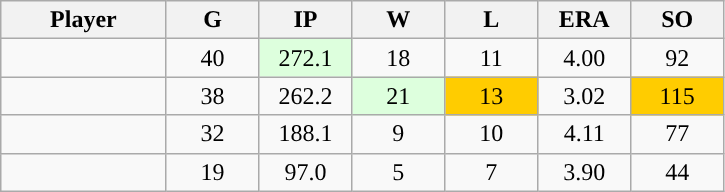<table class="wikitable sortable">
<tr>
<th bgcolor="#DDDDFF" width="16%">Player</th>
<th bgcolor="#DDDDFF" width="9%">G</th>
<th bgcolor="#DDDDFF" width="9%">IP</th>
<th bgcolor="#DDDDFF" width="9%">W</th>
<th bgcolor="#DDDDFF" width="9%">L</th>
<th bgcolor="#DDDDFF" width="9%">ERA</th>
<th bgcolor="#DDDDFF" width="9%">SO</th>
</tr>
<tr align="center">
<td></td>
<td>40</td>
<td style="background:#DDFFDD;">272.1</td>
<td>18</td>
<td>11</td>
<td>4.00</td>
<td>92</td>
</tr>
<tr align="center">
<td></td>
<td>38</td>
<td>262.2</td>
<td style="background:#DDFFDD;">21</td>
<td style="background:#fc0;">13</td>
<td>3.02</td>
<td style="background:#fc0;">115</td>
</tr>
<tr align="center">
<td></td>
<td>32</td>
<td>188.1</td>
<td>9</td>
<td>10</td>
<td>4.11</td>
<td>77</td>
</tr>
<tr align="center">
<td></td>
<td>19</td>
<td>97.0</td>
<td>5</td>
<td>7</td>
<td>3.90</td>
<td>44</td>
</tr>
</table>
